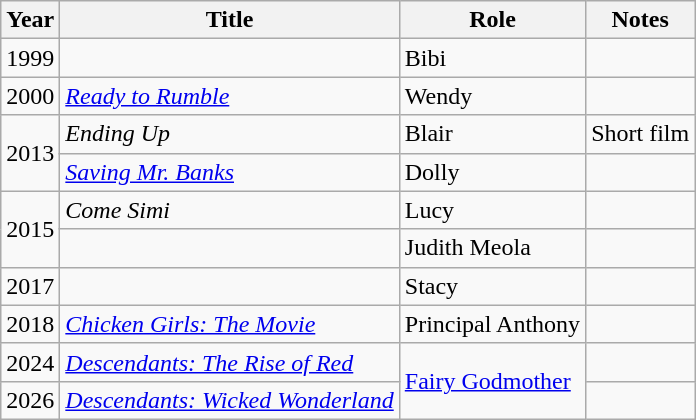<table class="wikitable sortable">
<tr>
<th>Year</th>
<th>Title</th>
<th>Role</th>
<th class="unsortable">Notes</th>
</tr>
<tr>
<td>1999</td>
<td><em></em></td>
<td>Bibi</td>
<td></td>
</tr>
<tr>
<td>2000</td>
<td><em><a href='#'>Ready to Rumble</a></em></td>
<td>Wendy</td>
<td></td>
</tr>
<tr>
<td rowspan="2">2013</td>
<td><em>Ending Up</em></td>
<td>Blair</td>
<td>Short film</td>
</tr>
<tr>
<td><em><a href='#'>Saving Mr. Banks</a></em></td>
<td>Dolly</td>
<td></td>
</tr>
<tr>
<td rowspan="2">2015</td>
<td><em>Come Simi</em></td>
<td>Lucy</td>
<td></td>
</tr>
<tr>
<td><em></em></td>
<td>Judith Meola</td>
<td></td>
</tr>
<tr>
<td>2017</td>
<td><em></em></td>
<td>Stacy</td>
<td></td>
</tr>
<tr>
<td>2018</td>
<td><em><a href='#'>Chicken Girls: The Movie</a></em></td>
<td>Principal Anthony</td>
<td></td>
</tr>
<tr>
<td>2024</td>
<td><em><a href='#'>Descendants: The Rise of Red</a></em></td>
<td rowspan="2"><a href='#'>Fairy Godmother</a></td>
<td></td>
</tr>
<tr>
<td>2026</td>
<td><em><a href='#'>Descendants: Wicked Wonderland</a></em></td>
<td></td>
</tr>
</table>
